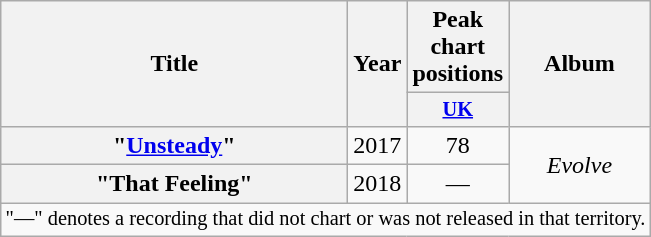<table class="wikitable plainrowheaders" style="text-align:center;" border="1">
<tr>
<th scope="col" rowspan="2" style="width:14em;">Title</th>
<th scope="col" rowspan="2" style="width:1em;">Year</th>
<th scope="col">Peak chart positions</th>
<th scope="col" rowspan="2">Album</th>
</tr>
<tr>
<th scope="col" style="width:4em;font-size:85%;"><a href='#'>UK</a><br></th>
</tr>
<tr>
<th scope="row">"<a href='#'>Unsteady</a>"</th>
<td>2017</td>
<td>78</td>
<td rowspan="2"><em>Evolve</em></td>
</tr>
<tr>
<th scope="row">"That Feeling"</th>
<td>2018</td>
<td>—</td>
</tr>
<tr>
<td colspan="4" style="font-size:85%;">"—" denotes a recording that did not chart or was not released in that territory.</td>
</tr>
</table>
